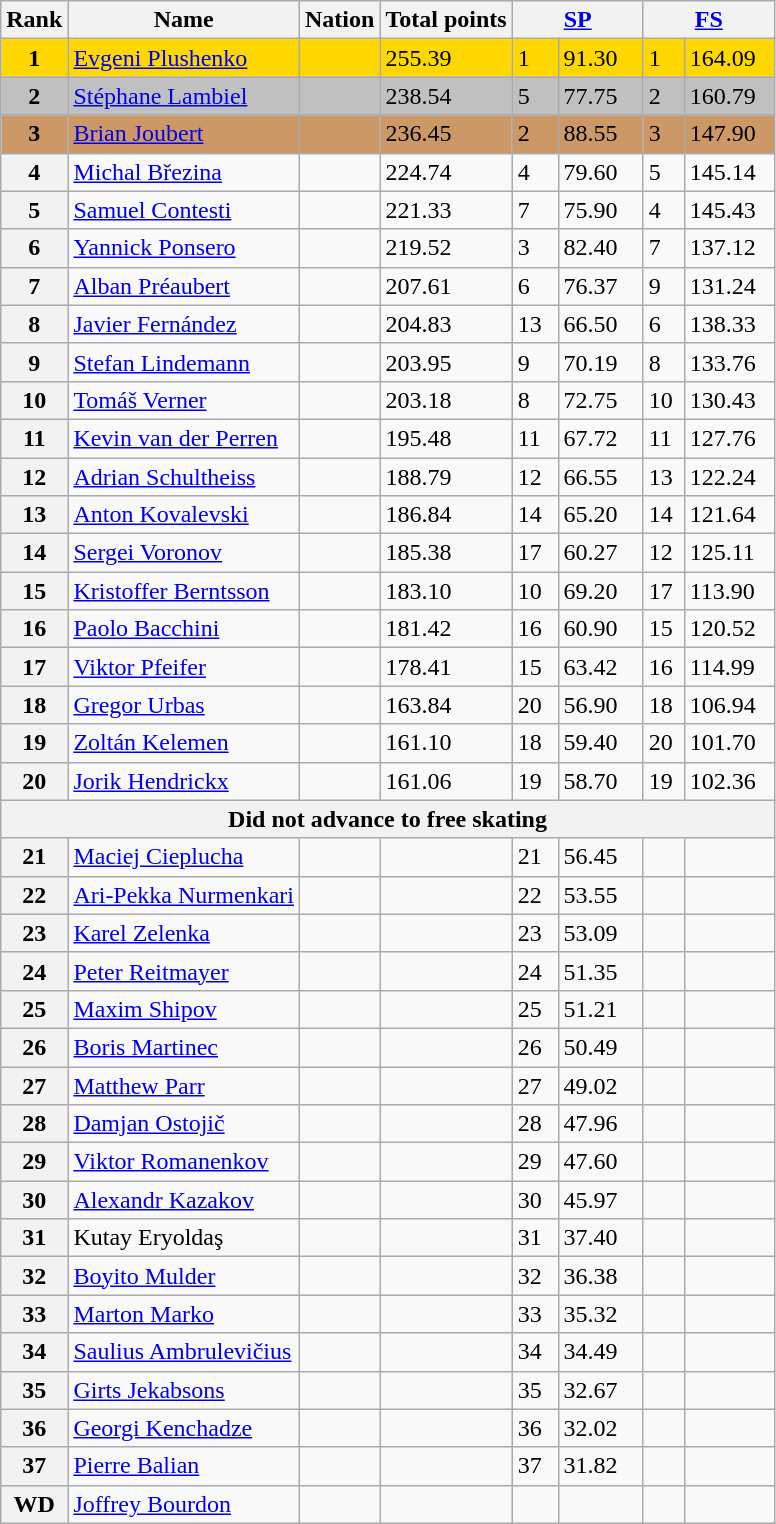<table class="wikitable sortable">
<tr>
<th>Rank</th>
<th>Name</th>
<th>Nation</th>
<th>Total points</th>
<th colspan="2" width="80px"><a href='#'>SP</a></th>
<th colspan="2" width="80px"><a href='#'>FS</a></th>
</tr>
<tr bgcolor="gold">
<td align="center"><strong>1</strong></td>
<td><a href='#'>Evgeni Plushenko</a></td>
<td></td>
<td>255.39</td>
<td>1</td>
<td>91.30</td>
<td>1</td>
<td>164.09</td>
</tr>
<tr bgcolor="silver">
<td align="center"><strong>2</strong></td>
<td><a href='#'>Stéphane Lambiel</a></td>
<td></td>
<td>238.54</td>
<td>5</td>
<td>77.75</td>
<td>2</td>
<td>160.79</td>
</tr>
<tr bgcolor="cc9966">
<td align="center"><strong>3</strong></td>
<td><a href='#'>Brian Joubert</a></td>
<td></td>
<td>236.45</td>
<td>2</td>
<td>88.55</td>
<td>3</td>
<td>147.90</td>
</tr>
<tr>
<th>4</th>
<td><a href='#'>Michal Březina</a></td>
<td></td>
<td>224.74</td>
<td>4</td>
<td>79.60</td>
<td>5</td>
<td>145.14</td>
</tr>
<tr>
<th>5</th>
<td><a href='#'>Samuel Contesti</a></td>
<td></td>
<td>221.33</td>
<td>7</td>
<td>75.90</td>
<td>4</td>
<td>145.43</td>
</tr>
<tr>
<th>6</th>
<td><a href='#'>Yannick Ponsero</a></td>
<td></td>
<td>219.52</td>
<td>3</td>
<td>82.40</td>
<td>7</td>
<td>137.12</td>
</tr>
<tr>
<th>7</th>
<td><a href='#'>Alban Préaubert</a></td>
<td></td>
<td>207.61</td>
<td>6</td>
<td>76.37</td>
<td>9</td>
<td>131.24</td>
</tr>
<tr>
<th>8</th>
<td><a href='#'>Javier Fernández</a></td>
<td></td>
<td>204.83</td>
<td>13</td>
<td>66.50</td>
<td>6</td>
<td>138.33</td>
</tr>
<tr>
<th>9</th>
<td><a href='#'>Stefan Lindemann</a></td>
<td></td>
<td>203.95</td>
<td>9</td>
<td>70.19</td>
<td>8</td>
<td>133.76</td>
</tr>
<tr>
<th>10</th>
<td><a href='#'>Tomáš Verner</a></td>
<td></td>
<td>203.18</td>
<td>8</td>
<td>72.75</td>
<td>10</td>
<td>130.43</td>
</tr>
<tr>
<th>11</th>
<td><a href='#'>Kevin van der Perren</a></td>
<td></td>
<td>195.48</td>
<td>11</td>
<td>67.72</td>
<td>11</td>
<td>127.76</td>
</tr>
<tr>
<th>12</th>
<td><a href='#'>Adrian Schultheiss</a></td>
<td></td>
<td>188.79</td>
<td>12</td>
<td>66.55</td>
<td>13</td>
<td>122.24</td>
</tr>
<tr>
<th>13</th>
<td><a href='#'>Anton Kovalevski</a></td>
<td></td>
<td>186.84</td>
<td>14</td>
<td>65.20</td>
<td>14</td>
<td>121.64</td>
</tr>
<tr>
<th>14</th>
<td><a href='#'>Sergei Voronov</a></td>
<td></td>
<td>185.38</td>
<td>17</td>
<td>60.27</td>
<td>12</td>
<td>125.11</td>
</tr>
<tr>
<th>15</th>
<td><a href='#'>Kristoffer Berntsson</a></td>
<td></td>
<td>183.10</td>
<td>10</td>
<td>69.20</td>
<td>17</td>
<td>113.90</td>
</tr>
<tr>
<th>16</th>
<td><a href='#'>Paolo Bacchini</a></td>
<td></td>
<td>181.42</td>
<td>16</td>
<td>60.90</td>
<td>15</td>
<td>120.52</td>
</tr>
<tr>
<th>17</th>
<td><a href='#'>Viktor Pfeifer</a></td>
<td></td>
<td>178.41</td>
<td>15</td>
<td>63.42</td>
<td>16</td>
<td>114.99</td>
</tr>
<tr>
<th>18</th>
<td><a href='#'>Gregor Urbas</a></td>
<td></td>
<td>163.84</td>
<td>20</td>
<td>56.90</td>
<td>18</td>
<td>106.94</td>
</tr>
<tr>
<th>19</th>
<td><a href='#'>Zoltán Kelemen</a></td>
<td></td>
<td>161.10</td>
<td>18</td>
<td>59.40</td>
<td>20</td>
<td>101.70</td>
</tr>
<tr>
<th>20</th>
<td><a href='#'>Jorik Hendrickx</a></td>
<td></td>
<td>161.06</td>
<td>19</td>
<td>58.70</td>
<td>19</td>
<td>102.36</td>
</tr>
<tr>
<th colspan=8>Did not advance to free skating</th>
</tr>
<tr>
<th>21</th>
<td><a href='#'>Maciej Cieplucha</a></td>
<td></td>
<td></td>
<td>21</td>
<td>56.45</td>
<td></td>
<td></td>
</tr>
<tr>
<th>22</th>
<td><a href='#'>Ari-Pekka Nurmenkari</a></td>
<td></td>
<td></td>
<td>22</td>
<td>53.55</td>
<td></td>
<td></td>
</tr>
<tr>
<th>23</th>
<td><a href='#'>Karel Zelenka</a></td>
<td></td>
<td></td>
<td>23</td>
<td>53.09</td>
<td></td>
<td></td>
</tr>
<tr>
<th>24</th>
<td><a href='#'>Peter Reitmayer</a></td>
<td></td>
<td></td>
<td>24</td>
<td>51.35</td>
<td></td>
<td></td>
</tr>
<tr>
<th>25</th>
<td><a href='#'>Maxim Shipov</a></td>
<td></td>
<td></td>
<td>25</td>
<td>51.21</td>
<td></td>
<td></td>
</tr>
<tr>
<th>26</th>
<td><a href='#'>Boris Martinec</a></td>
<td></td>
<td></td>
<td>26</td>
<td>50.49</td>
<td></td>
<td></td>
</tr>
<tr>
<th>27</th>
<td><a href='#'>Matthew Parr</a></td>
<td></td>
<td></td>
<td>27</td>
<td>49.02</td>
<td></td>
<td></td>
</tr>
<tr>
<th>28</th>
<td><a href='#'>Damjan Ostojič</a></td>
<td></td>
<td></td>
<td>28</td>
<td>47.96</td>
<td></td>
<td></td>
</tr>
<tr>
<th>29</th>
<td><a href='#'>Viktor Romanenkov</a></td>
<td></td>
<td></td>
<td>29</td>
<td>47.60</td>
<td></td>
<td></td>
</tr>
<tr>
<th>30</th>
<td><a href='#'>Alexandr Kazakov</a></td>
<td></td>
<td></td>
<td>30</td>
<td>45.97</td>
<td></td>
<td></td>
</tr>
<tr>
<th>31</th>
<td>Kutay Eryoldaş</td>
<td></td>
<td></td>
<td>31</td>
<td>37.40</td>
<td></td>
<td></td>
</tr>
<tr>
<th>32</th>
<td><a href='#'>Boyito Mulder</a></td>
<td></td>
<td></td>
<td>32</td>
<td>36.38</td>
<td></td>
<td></td>
</tr>
<tr>
<th>33</th>
<td><a href='#'>Marton Marko</a></td>
<td></td>
<td></td>
<td>33</td>
<td>35.32</td>
<td></td>
<td></td>
</tr>
<tr>
<th>34</th>
<td><a href='#'>Saulius Ambrulevičius</a></td>
<td></td>
<td></td>
<td>34</td>
<td>34.49</td>
<td></td>
<td></td>
</tr>
<tr>
<th>35</th>
<td><a href='#'>Girts Jekabsons</a></td>
<td></td>
<td></td>
<td>35</td>
<td>32.67</td>
<td></td>
<td></td>
</tr>
<tr>
<th>36</th>
<td><a href='#'>Georgi Kenchadze</a></td>
<td></td>
<td></td>
<td>36</td>
<td>32.02</td>
<td></td>
<td></td>
</tr>
<tr>
<th>37</th>
<td><a href='#'>Pierre Balian</a></td>
<td></td>
<td></td>
<td>37</td>
<td>31.82</td>
<td></td>
<td></td>
</tr>
<tr>
<th>WD</th>
<td><a href='#'>Joffrey Bourdon</a></td>
<td></td>
<td></td>
<td></td>
<td></td>
<td></td>
<td></td>
</tr>
</table>
